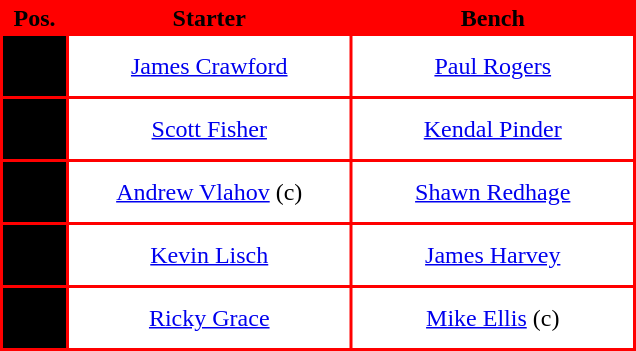<table style="text-align: center; background:red; color:black">
<tr>
<th width="40">Pos.</th>
<th width="185">Starter</th>
<th width="185">Bench</th>
</tr>
<tr style="height:40px; background:white; color:black">
<th style="background:black"></th>
<td><a href='#'>James Crawford</a></td>
<td><a href='#'>Paul Rogers</a></td>
</tr>
<tr style="height:40px; background:white; color:black">
<th style="background:black"></th>
<td><a href='#'>Scott Fisher</a></td>
<td><a href='#'>Kendal Pinder</a></td>
</tr>
<tr style="height:40px; background:white; color:black">
<th style="background:black"></th>
<td><a href='#'>Andrew Vlahov</a> (c)</td>
<td><a href='#'>Shawn Redhage</a></td>
</tr>
<tr style="height:40px; background:white; color:black">
<th style="background:black"></th>
<td><a href='#'>Kevin Lisch</a></td>
<td><a href='#'>James Harvey</a></td>
</tr>
<tr style="height:40px; background:white; color:black">
<th style="background:black"></th>
<td><a href='#'>Ricky Grace</a></td>
<td><a href='#'>Mike Ellis</a> (c)</td>
</tr>
</table>
